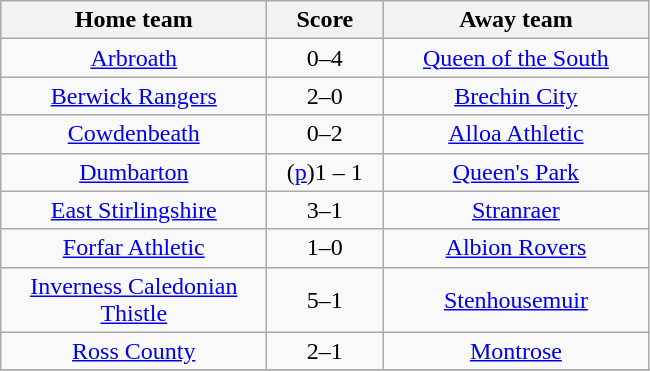<table class="wikitable" style="text-align: center">
<tr>
<th width=170>Home team</th>
<th width=70>Score</th>
<th width=170>Away team</th>
</tr>
<tr>
<td><a href='#'>Arbroath</a></td>
<td>0–4</td>
<td><a href='#'>Queen of the South</a></td>
</tr>
<tr>
<td><a href='#'>Berwick Rangers</a></td>
<td>2–0</td>
<td><a href='#'>Brechin City</a></td>
</tr>
<tr>
<td><a href='#'>Cowdenbeath</a></td>
<td>0–2</td>
<td><a href='#'>Alloa Athletic</a></td>
</tr>
<tr>
<td><a href='#'>Dumbarton</a></td>
<td>(<a href='#'>p</a>)1 – 1</td>
<td><a href='#'>Queen's Park</a></td>
</tr>
<tr>
<td><a href='#'>East Stirlingshire</a></td>
<td>3–1</td>
<td><a href='#'>Stranraer</a></td>
</tr>
<tr>
<td><a href='#'>Forfar Athletic</a></td>
<td>1–0</td>
<td><a href='#'>Albion Rovers</a></td>
</tr>
<tr>
<td><a href='#'>Inverness Caledonian Thistle</a></td>
<td>5–1</td>
<td><a href='#'>Stenhousemuir</a></td>
</tr>
<tr>
<td><a href='#'>Ross County</a></td>
<td>2–1</td>
<td><a href='#'>Montrose</a></td>
</tr>
<tr>
</tr>
</table>
